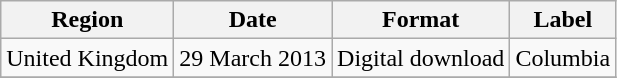<table class=wikitable>
<tr>
<th scope="col">Region</th>
<th scope="col">Date</th>
<th scope="col">Format</th>
<th scope="col">Label</th>
</tr>
<tr>
<td>United Kingdom</td>
<td>29 March 2013</td>
<td>Digital download</td>
<td>Columbia</td>
</tr>
<tr>
</tr>
</table>
